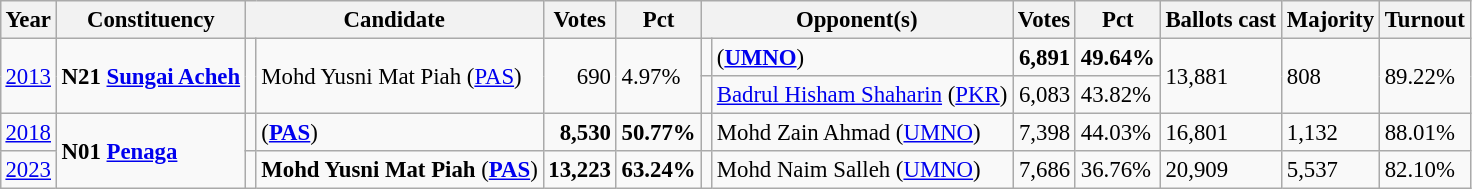<table class="wikitable" style="margin:0.5em ; font-size:95%">
<tr>
<th>Year</th>
<th>Constituency</th>
<th colspan="2">Candidate</th>
<th>Votes</th>
<th>Pct</th>
<th colspan="2">Opponent(s)</th>
<th>Votes</th>
<th>Pct</th>
<th>Ballots cast</th>
<th>Majority</th>
<th>Turnout</th>
</tr>
<tr>
<td rowspan="2"><a href='#'>2013</a></td>
<td rowspan="2"><strong>N21 <a href='#'>Sungai Acheh</a></strong></td>
<td rowspan="2" ></td>
<td rowspan="2">Mohd Yusni Mat Piah (<a href='#'>PAS</a>)</td>
<td rowspan="2" align=right>690</td>
<td rowspan="2">4.97%</td>
<td></td>
<td> (<a href='#'><strong>UMNO</strong></a>)</td>
<td align=right><strong>6,891</strong></td>
<td><strong>49.64%</strong></td>
<td rowspan="2">13,881</td>
<td rowspan="2">808</td>
<td rowspan="2">89.22%</td>
</tr>
<tr>
<td></td>
<td><a href='#'>Badrul Hisham Shaharin</a> (<a href='#'>PKR</a>)</td>
<td align=right>6,083</td>
<td>43.82%</td>
</tr>
<tr>
<td><a href='#'>2018</a></td>
<td rowspan=2><strong>N01 <a href='#'>Penaga</a></strong></td>
<td></td>
<td> (<a href='#'><strong>PAS</strong></a>)</td>
<td align=right><strong>8,530</strong></td>
<td><strong>50.77%</strong></td>
<td></td>
<td>Mohd Zain Ahmad (<a href='#'>UMNO</a>)</td>
<td style="text-align:right;">7,398</td>
<td>44.03%</td>
<td>16,801</td>
<td>1,132</td>
<td>88.01%</td>
</tr>
<tr>
<td><a href='#'>2023</a></td>
<td bgcolor=></td>
<td><strong>Mohd Yusni Mat Piah</strong> (<a href='#'><strong>PAS</strong></a>)</td>
<td align=right><strong>13,223</strong></td>
<td><strong>63.24%</strong></td>
<td></td>
<td>Mohd Naim Salleh (<a href='#'>UMNO</a>)</td>
<td style="text-align:right;">7,686</td>
<td>36.76%</td>
<td>20,909</td>
<td>5,537</td>
<td>82.10%</td>
</tr>
</table>
